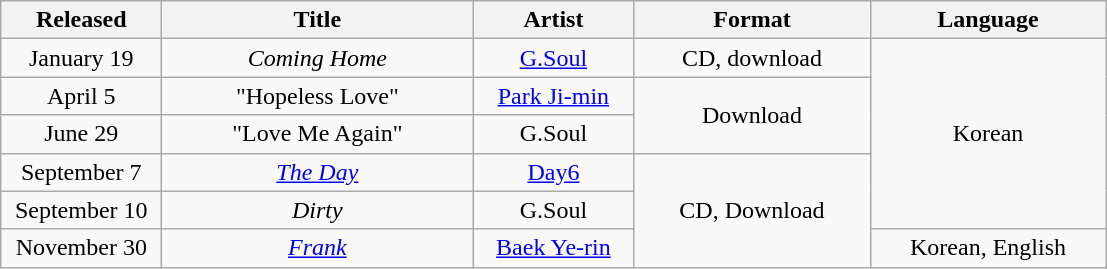<table class="wikitable plainrowheaders" style="text-align:center;">
<tr>
<th width="100">Released</th>
<th width="200">Title</th>
<th width="100">Artist</th>
<th width="150">Format</th>
<th width="150">Language</th>
</tr>
<tr>
<td>January 19</td>
<td><em>Coming Home</em></td>
<td><a href='#'>G.Soul</a></td>
<td>CD, download</td>
<td rowspan="5">Korean</td>
</tr>
<tr>
<td>April 5</td>
<td>"Hopeless Love"</td>
<td><a href='#'>Park Ji-min</a></td>
<td rowspan="2">Download</td>
</tr>
<tr>
<td>June 29</td>
<td>"Love Me Again"</td>
<td>G.Soul</td>
</tr>
<tr>
<td>September 7</td>
<td><em><a href='#'>The Day</a></em></td>
<td><a href='#'>Day6</a></td>
<td rowspan="3">CD, Download</td>
</tr>
<tr>
<td>September 10</td>
<td><em>Dirty</em></td>
<td>G.Soul</td>
</tr>
<tr>
<td>November 30</td>
<td><em><a href='#'>Frank</a></em></td>
<td><a href='#'>Baek Ye-rin</a></td>
<td>Korean, English</td>
</tr>
</table>
